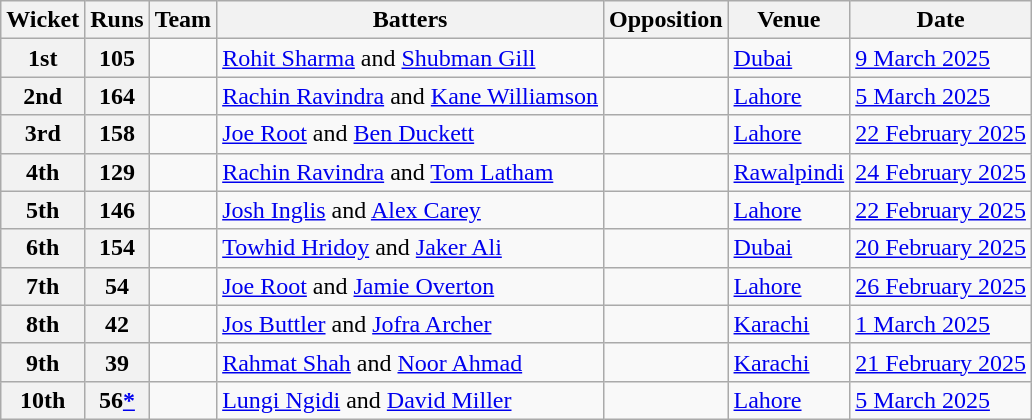<table class="wikitable">
<tr>
<th scope="col">Wicket</th>
<th scope="col">Runs</th>
<th scope="col">Team</th>
<th scope="col">Batters</th>
<th scope="col">Opposition</th>
<th scope="col">Venue</th>
<th data-sort-type="date" scope="col">Date</th>
</tr>
<tr>
<th scope="row">1st</th>
<th align="center">105</th>
<td></td>
<td><a href='#'>Rohit Sharma</a> and <a href='#'>Shubman Gill</a></td>
<td></td>
<td><a href='#'>Dubai</a></td>
<td><a href='#'>9 March 2025</a></td>
</tr>
<tr>
<th scope="row">2nd</th>
<th align="center">164</th>
<td></td>
<td><a href='#'>Rachin Ravindra</a> and <a href='#'>Kane Williamson</a></td>
<td></td>
<td><a href='#'>Lahore</a></td>
<td><a href='#'>5 March 2025</a></td>
</tr>
<tr>
<th scope="row">3rd</th>
<th align="center">158</th>
<td></td>
<td><a href='#'>Joe Root</a> and <a href='#'>Ben Duckett</a></td>
<td></td>
<td><a href='#'>Lahore</a></td>
<td><a href='#'>22 February 2025</a></td>
</tr>
<tr>
<th scope="row">4th</th>
<th align="center">129</th>
<td></td>
<td><a href='#'>Rachin Ravindra</a> and <a href='#'>Tom Latham</a></td>
<td></td>
<td><a href='#'>Rawalpindi</a></td>
<td><a href='#'>24 February 2025</a></td>
</tr>
<tr>
<th scope="row">5th</th>
<th align="center">146</th>
<td></td>
<td><a href='#'>Josh Inglis</a> and <a href='#'>Alex Carey</a></td>
<td></td>
<td><a href='#'>Lahore</a></td>
<td><a href='#'>22 February 2025</a></td>
</tr>
<tr>
<th scope="row">6th</th>
<th align="center">154</th>
<td></td>
<td><a href='#'>Towhid Hridoy</a> and <a href='#'>Jaker Ali</a></td>
<td></td>
<td><a href='#'>Dubai</a></td>
<td><a href='#'>20 February 2025</a></td>
</tr>
<tr>
<th scope="row">7th</th>
<th align="center">54</th>
<td></td>
<td><a href='#'>Joe Root</a> and <a href='#'>Jamie Overton</a></td>
<td></td>
<td><a href='#'>Lahore</a></td>
<td><a href='#'>26 February 2025</a></td>
</tr>
<tr>
<th scope="row">8th</th>
<th align="center">42</th>
<td></td>
<td><a href='#'>Jos Buttler</a> and <a href='#'>Jofra Archer</a></td>
<td></td>
<td><a href='#'>Karachi</a></td>
<td><a href='#'>1 March 2025</a></td>
</tr>
<tr>
<th scope="row">9th</th>
<th align="center">39</th>
<td></td>
<td><a href='#'>Rahmat Shah</a> and <a href='#'>Noor Ahmad</a></td>
<td></td>
<td><a href='#'>Karachi</a></td>
<td><a href='#'>21 February 2025</a></td>
</tr>
<tr>
<th scope="row">10th</th>
<th align="center">56<a href='#'>*</a></th>
<td></td>
<td><a href='#'>Lungi Ngidi</a> and <a href='#'>David Miller</a></td>
<td></td>
<td><a href='#'>Lahore</a></td>
<td><a href='#'>5 March 2025</a></td>
</tr>
</table>
